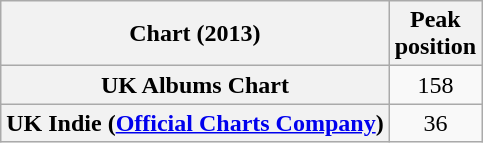<table class="wikitable plainrowheaders" style="text-align:center">
<tr>
<th>Chart (2013)</th>
<th>Peak<br>position</th>
</tr>
<tr>
<th scope="row">UK Albums Chart</th>
<td>158</td>
</tr>
<tr>
<th scope="row">UK Indie (<a href='#'>Official Charts Company</a>)</th>
<td>36</td>
</tr>
</table>
